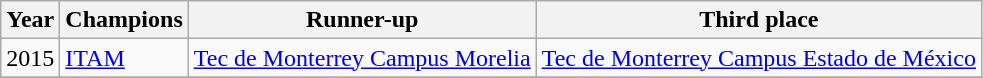<table class="wikitable sortable">
<tr>
<th>Year</th>
<th>Champions</th>
<th>Runner-up</th>
<th>Third place</th>
</tr>
<tr>
<td>2015</td>
<td><a href='#'>ITAM</a></td>
<td><a href='#'>Tec de Monterrey Campus Morelia</a></td>
<td><a href='#'>Tec de Monterrey Campus Estado de México</a></td>
</tr>
<tr>
</tr>
</table>
